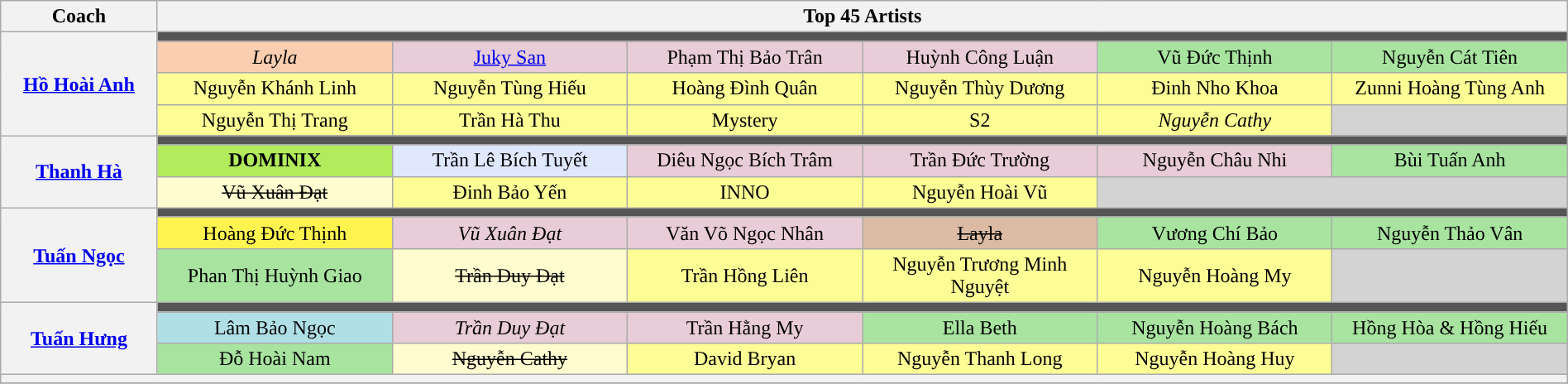<table class="wikitable" style="text-align:center; width:100%;">
<tr>
<th scope="col" style="width:10%;">Coach</th>
<th scope="col" colspan="6">Top 45 Artists</th>
</tr>
<tr>
<th scope="row" rowspan="4"><a href='#'>Hồ Hoài Anh</a></th>
<td colspan="6" style="background:#555;"></td>
</tr>
<tr>
<td style="width:15%" bgcolor="#FBCEB1"><em>Layla</em></td>
<td style="width:15%" bgcolor="#E8CCD7"><a href='#'>Juky San</a></td>
<td style="width:15%" bgcolor="#E8CCD7">Phạm Thị Bảo Trân</td>
<td style="width:15%" bgcolor="#E8CCD7">Huỳnh Công Luận</td>
<td style="width:15%" bgcolor="#A8E4A0">Vũ Đức Thịnh</td>
<td style="width:15%" bgcolor="#A8E4A0">Nguyễn Cát Tiên</td>
</tr>
<tr>
<td style="width:15%" bgcolor="#FDFD96">Nguyễn Khánh Linh</td>
<td style="width:15%" bgcolor="#FDFD96">Nguyễn Tùng Hiếu</td>
<td style="width:15%" bgcolor="#FDFD96">Hoàng Đình Quân</td>
<td style="width:15%" bgcolor="#FDFD96">Nguyễn Thùy Dương</td>
<td style="width:15%" bgcolor="#FDFD96">Đinh Nho Khoa</td>
<td style="width:15%" bgcolor="#FDFD96">Zunni Hoàng Tùng Anh</td>
</tr>
<tr>
<td style="width:15%" bgcolor="#FDFD96">Nguyễn Thị Trang</td>
<td style="width:15%" bgcolor="#FDFD96">Trần Hà Thu</td>
<td style="width:15%" bgcolor="#FDFD96">Mystery</td>
<td style="width:15%" bgcolor="#FDFD96">S2</td>
<td style="width:15%" bgcolor="#FDFD96"><em>Nguyễn Cathy</em></td>
<td style="width:15%" bgcolor="lightgrey"></td>
</tr>
<tr>
<th scope="row" rowspan="3"><a href='#'>Thanh Hà</a></th>
<td colspan="6" style="background:#555;"></td>
</tr>
<tr>
<td style="width:15%" bgcolor="#B2EC5D"><strong>DOMINIX</strong></td>
<td style="width:15%" bgcolor="#E0E8FF">Trần Lê Bích Tuyết</td>
<td style="width:15%" bgcolor="#E8CCD7">Diêu Ngọc Bích Trâm</td>
<td style="width:15%" bgcolor="#E8CCD7">Trần Đức Trường</td>
<td style="width:15%" bgcolor="#E8CCD7">Nguyễn Châu Nhi</td>
<td style="width:15%" bgcolor="#A8E4A0">Bùi Tuấn Anh</td>
</tr>
<tr>
<td style="width:15%" bgcolor="#FFFDD0"><s>Vũ Xuân Đạt</s></td>
<td style="width:15%" bgcolor="#FDFD96">Đinh Bảo Yến</td>
<td style="width:15%" bgcolor="#FDFD96">INNO</td>
<td style="width:15%" bgcolor="#FDFD96">Nguyễn Hoài Vũ</td>
<td colspan="2" style="width:15%" bgcolor="lightgrey"></td>
</tr>
<tr>
<th scope="row" rowspan="3"><a href='#'>Tuấn Ngọc</a></th>
<td colspan="6" style="background:#555;"></td>
</tr>
<tr>
<td style="width:15%" bgcolor="#FFF44F">Hoàng Đức Thịnh</td>
<td style="width:15%" bgcolor="#E8CCD7"><em>Vũ Xuân Đạt</em></td>
<td style="width:15%" bgcolor="#E8CCD7">Văn Võ Ngọc Nhân</td>
<td style="width:15%" bgcolor="#dbbba4"><s>Layla</s></td>
<td style="width:15%" bgcolor="#A8E4A0">Vương Chí Bảo</td>
<td style="width:15%" bgcolor="#A8E4A0">Nguyễn Thảo Vân</td>
</tr>
<tr>
<td style="width:15%" bgcolor="#A8E4A0">Phan Thị Huỳnh Giao</td>
<td style="width:15%" bgcolor="#FFFDD0"><s>Trần Duy Đạt</s></td>
<td style="width:15%" bgcolor="#FDFD96">Trần Hồng Liên</td>
<td style="width:15%" bgcolor="#FDFD96">Nguyễn Trương Minh Nguyệt</td>
<td style="width:15%" bgcolor="#FDFD96">Nguyễn Hoàng My</td>
<td style="width:15%" bgcolor="lightgrey"></td>
</tr>
<tr>
<th scope="row" rowspan="3"><a href='#'>Tuấn Hưng</a></th>
<td colspan="6" style="background:#555;"></td>
</tr>
<tr>
<td style="width:15%" bgcolor="#B0E0E6">Lâm Bảo Ngọc</td>
<td style="width:15%" bgcolor="#E8CCD7"><em>Trần Duy Đạt</em></td>
<td style="width:15%" bgcolor="#E8CCD7">Trần Hằng My</td>
<td style="width:15%" bgcolor="#A8E4A0">Ella Beth</td>
<td style="width:15%" bgcolor="#A8E4A0">Nguyễn Hoàng Bách</td>
<td style="width:15%" bgcolor="#A8E4A0">Hồng Hòa & Hồng Hiếu</td>
</tr>
<tr>
<td style="width:15%" bgcolor="#A8E4A0">Đỗ Hoài Nam</td>
<td style="width:15%" bgcolor="#FFFDD0"><s>Nguyễn Cathy</s></td>
<td style="width:15%" bgcolor="#FDFD96">David Bryan</td>
<td style="width:15%" bgcolor="#FDFD96">Nguyễn Thanh Long</td>
<td style="width:15%" bgcolor="#FDFD96">Nguyễn Hoàng Huy</td>
<td style="width:15%" bgcolor="lightgrey"></td>
</tr>
<tr>
<th style="font-size:90%; line-height:12px;" colspan="7"><small></small></th>
</tr>
<tr>
</tr>
</table>
